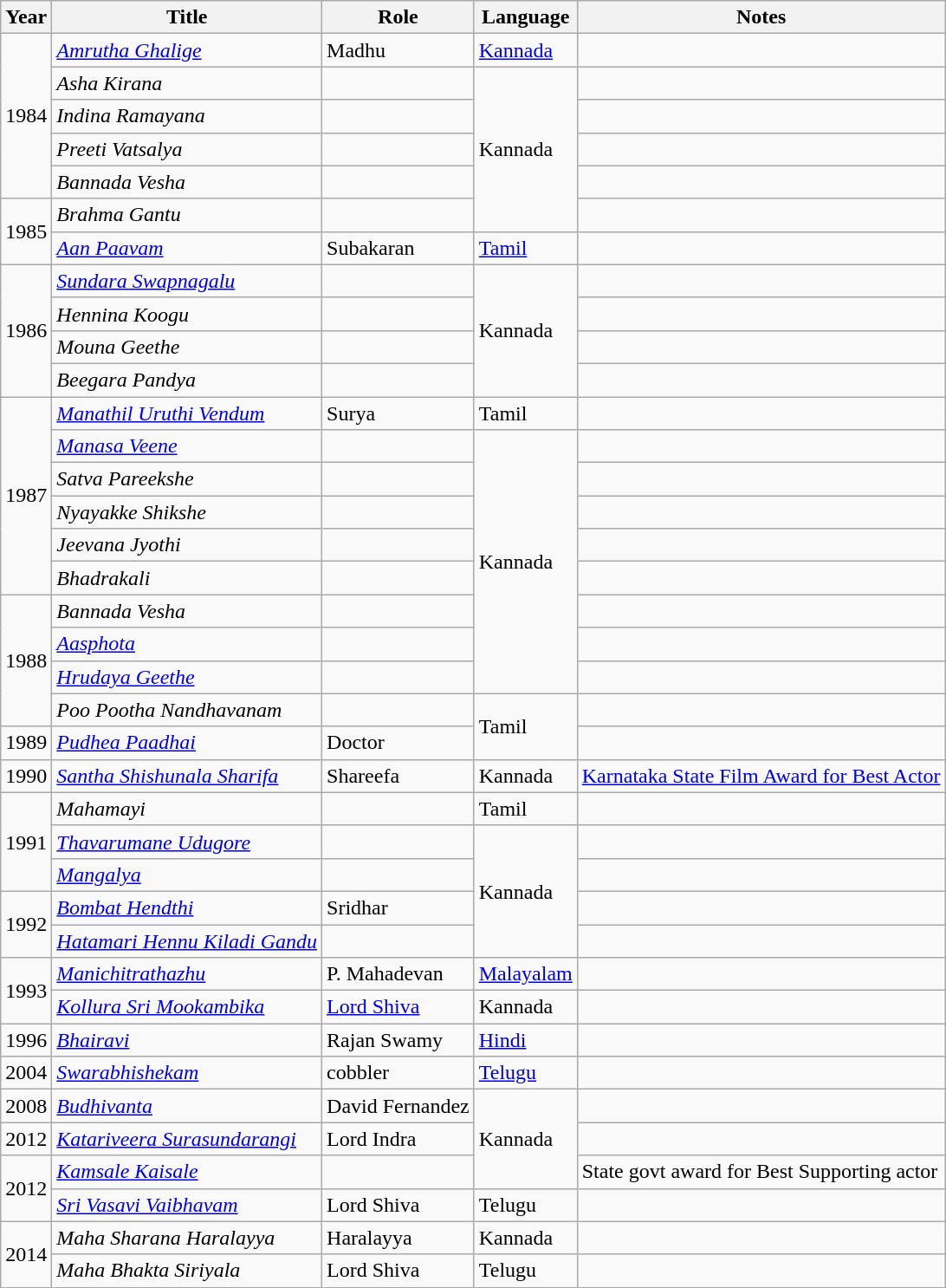<table class="wikitable sortable">
<tr>
<th>Year</th>
<th>Title</th>
<th>Role</th>
<th>Language</th>
<th class=unsortable>Notes</th>
</tr>
<tr>
<td rowspan="5">1984</td>
<td><em><a href='#'>Amrutha Ghalige</a></em></td>
<td>Madhu</td>
<td><a href='#'>Kannada</a></td>
<td></td>
</tr>
<tr>
<td><em>Asha Kirana</em></td>
<td></td>
<td rowspan="5">Kannada</td>
<td></td>
</tr>
<tr>
<td><em>Indina Ramayana</em></td>
<td></td>
<td></td>
</tr>
<tr>
<td><em>Preeti Vatsalya</em></td>
<td></td>
<td></td>
</tr>
<tr>
<td><em>Bannada Vesha</em></td>
<td></td>
<td></td>
</tr>
<tr>
<td rowspan="2">1985</td>
<td><em>Brahma Gantu</em></td>
<td></td>
<td></td>
</tr>
<tr>
<td><em><a href='#'>Aan Paavam</a></em></td>
<td>Subakaran</td>
<td><a href='#'>Tamil</a></td>
<td></td>
</tr>
<tr>
<td rowspan="4">1986</td>
<td><em><a href='#'>Sundara Swapnagalu</a></em></td>
<td></td>
<td rowspan="4">Kannada</td>
<td></td>
</tr>
<tr>
<td><em>Hennina Koogu</em></td>
<td></td>
<td></td>
</tr>
<tr>
<td><em>Mouna Geethe</em></td>
<td></td>
<td></td>
</tr>
<tr>
<td><em>Beegara Pandya</em></td>
<td></td>
<td></td>
</tr>
<tr>
<td rowspan="6">1987</td>
<td><em><a href='#'>Manathil Uruthi Vendum</a></em></td>
<td>Surya</td>
<td>Tamil</td>
<td></td>
</tr>
<tr>
<td><em><a href='#'>Manasa Veene</a></em></td>
<td></td>
<td rowspan="8">Kannada</td>
<td></td>
</tr>
<tr>
<td><em>Satva Pareekshe</em></td>
<td></td>
<td></td>
</tr>
<tr>
<td><em>Nyayakke Shikshe</em></td>
<td></td>
<td></td>
</tr>
<tr>
<td><em>Jeevana Jyothi</em></td>
<td></td>
<td></td>
</tr>
<tr>
<td><em>Bhadrakali</em></td>
<td></td>
<td></td>
</tr>
<tr>
<td rowspan="4">1988</td>
<td><em>Bannada Vesha</em></td>
<td></td>
<td></td>
</tr>
<tr>
<td><em><a href='#'>Aasphota</a></em></td>
<td></td>
<td></td>
</tr>
<tr>
<td><em><a href='#'>Hrudaya Geethe</a></em></td>
<td></td>
<td></td>
</tr>
<tr>
<td><em>Poo Pootha Nandhavanam</em></td>
<td></td>
<td rowspan="2">Tamil</td>
<td></td>
</tr>
<tr>
<td>1989</td>
<td><em><a href='#'>Pudhea Paadhai</a></em></td>
<td>Doctor</td>
<td></td>
</tr>
<tr>
<td>1990</td>
<td><em><a href='#'>Santha Shishunala Sharifa</a></em></td>
<td>Shareefa</td>
<td>Kannada</td>
<td><a href='#'>Karnataka State Film Award for Best Actor</a></td>
</tr>
<tr>
<td rowspan="3">1991</td>
<td><em>Mahamayi</em></td>
<td></td>
<td>Tamil</td>
<td></td>
</tr>
<tr>
<td><em><a href='#'>Thavarumane Udugore</a></em></td>
<td></td>
<td rowspan="4">Kannada</td>
<td></td>
</tr>
<tr>
<td><em><a href='#'>Mangalya</a></em></td>
<td></td>
<td></td>
</tr>
<tr>
<td rowspan="2">1992</td>
<td><em><a href='#'>Bombat Hendthi</a></em></td>
<td>Sridhar</td>
<td></td>
</tr>
<tr>
<td><em><a href='#'>Hatamari Hennu Kiladi Gandu</a></em></td>
<td></td>
<td></td>
</tr>
<tr>
<td rowspan="2">1993</td>
<td><em><a href='#'>Manichitrathazhu</a></em></td>
<td>P. Mahadevan</td>
<td><a href='#'>Malayalam</a></td>
<td></td>
</tr>
<tr>
<td><em><a href='#'>Kollura Sri Mookambika</a></em></td>
<td><a href='#'>Lord Shiva</a></td>
<td>Kannada</td>
<td></td>
</tr>
<tr>
<td>1996</td>
<td><em><a href='#'>Bhairavi</a></em></td>
<td>Rajan Swamy</td>
<td><a href='#'>Hindi</a></td>
<td></td>
</tr>
<tr>
<td>2004</td>
<td><em><a href='#'>Swarabhishekam</a></em></td>
<td>cobbler</td>
<td><a href='#'>Telugu</a></td>
<td></td>
</tr>
<tr>
<td>2008</td>
<td><em><a href='#'>Budhivanta</a></em></td>
<td>David Fernandez</td>
<td rowspan="3">Kannada</td>
<td></td>
</tr>
<tr>
<td>2012</td>
<td><em><a href='#'>Katariveera Surasundarangi</a></em></td>
<td>Lord Indra</td>
<td></td>
</tr>
<tr>
<td rowspan="2">2012</td>
<td><em><a href='#'>Kamsale Kaisale</a></em></td>
<td></td>
<td>State govt award for Best Supporting actor</td>
</tr>
<tr>
<td><em><a href='#'>Sri Vasavi Vaibhavam</a></em></td>
<td>Lord Shiva</td>
<td>Telugu</td>
<td></td>
</tr>
<tr>
<td rowspan="2">2014</td>
<td><em>Maha Sharana Haralayya</em></td>
<td>Haralayya</td>
<td>Kannada</td>
<td></td>
</tr>
<tr>
<td><em>Maha Bhakta Siriyala</em></td>
<td>Lord Shiva</td>
<td>Telugu</td>
<td></td>
</tr>
</table>
